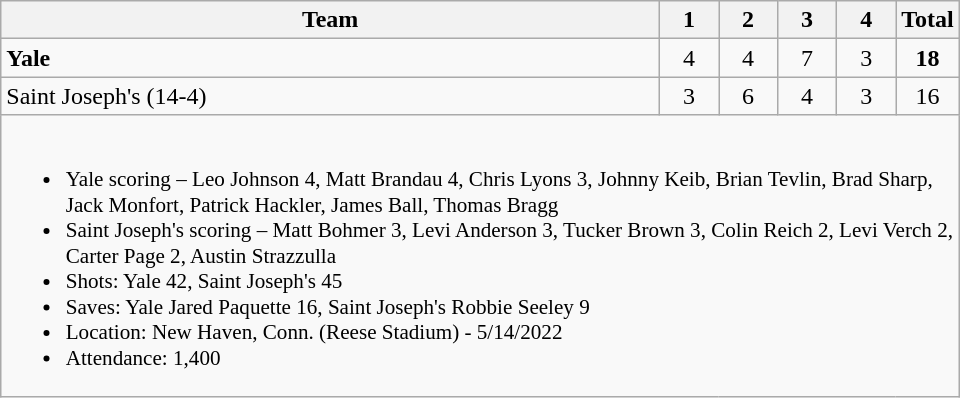<table class="wikitable" style="text-align:center; max-width:40em">
<tr>
<th>Team</th>
<th style="width:2em">1</th>
<th style="width:2em">2</th>
<th style="width:2em">3</th>
<th style="width:2em">4</th>
<th style="width:2em">Total</th>
</tr>
<tr>
<td style="text-align:left"><strong>Yale</strong></td>
<td>4</td>
<td>4</td>
<td>7</td>
<td>3</td>
<td><strong>18</strong></td>
</tr>
<tr>
<td style="text-align:left">Saint Joseph's (14-4)</td>
<td>3</td>
<td>6</td>
<td>4</td>
<td>3</td>
<td>16</td>
</tr>
<tr>
<td colspan=6 style="text-align:left; font-size:88%;"><br><ul><li>Yale scoring – Leo Johnson 4, Matt Brandau 4, Chris Lyons 3, Johnny Keib, Brian Tevlin, Brad Sharp, Jack Monfort, Patrick Hackler, James Ball, Thomas Bragg</li><li>Saint Joseph's scoring – Matt Bohmer 3, Levi Anderson 3, Tucker Brown 3, Colin Reich 2, Levi Verch 2, Carter Page 2, Austin Strazzulla</li><li>Shots: Yale 42, Saint Joseph's 45</li><li>Saves: Yale Jared Paquette 16, Saint Joseph's Robbie Seeley 9</li><li>Location: New Haven, Conn. (Reese Stadium) - 5/14/2022</li><li>Attendance: 1,400</li></ul></td>
</tr>
</table>
